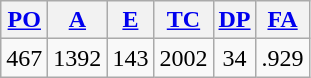<table class="wikitable">
<tr>
<th><a href='#'>PO</a></th>
<th><a href='#'>A</a></th>
<th><a href='#'>E</a></th>
<th><a href='#'>TC</a></th>
<th><a href='#'>DP</a></th>
<th><a href='#'>FA</a></th>
</tr>
<tr align="center">
<td>467</td>
<td>1392</td>
<td>143</td>
<td>2002</td>
<td>34</td>
<td>.929</td>
</tr>
</table>
